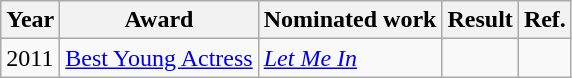<table class="wikitable">
<tr>
<th>Year</th>
<th>Award</th>
<th>Nominated work</th>
<th>Result</th>
<th>Ref.</th>
</tr>
<tr>
<td>2011</td>
<td><a href='#'>Best Young Actress</a></td>
<td><em><a href='#'>Let Me In</a></em></td>
<td></td>
<td></td>
</tr>
</table>
